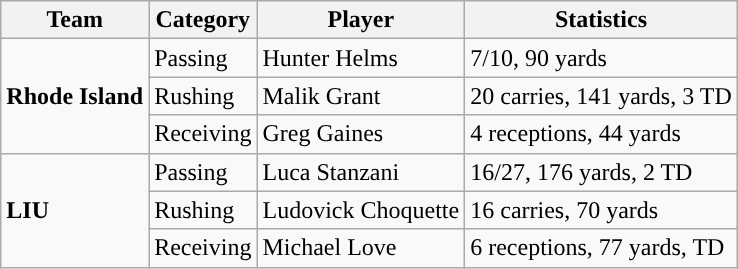<table class="wikitable" style="float: right;">
<tr>
<th>Team</th>
<th>Category</th>
<th>Player</th>
<th>Statistics</th>
</tr>
<tr>
<td rowspan=3><strong>Rhode Island</strong></td>
<td>Passing</td>
<td>Hunter Helms</td>
<td>7/10, 90 yards</td>
</tr>
<tr>
<td>Rushing</td>
<td>Malik Grant</td>
<td>20 carries, 141 yards, 3 TD</td>
</tr>
<tr>
<td>Receiving</td>
<td>Greg Gaines</td>
<td>4 receptions, 44 yards</td>
</tr>
<tr>
<td rowspan=3><strong>LIU</strong></td>
<td>Passing</td>
<td>Luca Stanzani</td>
<td>16/27, 176 yards, 2 TD</td>
</tr>
<tr>
<td>Rushing</td>
<td>Ludovick Choquette</td>
<td>16 carries, 70 yards</td>
</tr>
<tr>
<td>Receiving</td>
<td>Michael Love</td>
<td>6 receptions, 77 yards, TD</td>
</tr>
</table>
